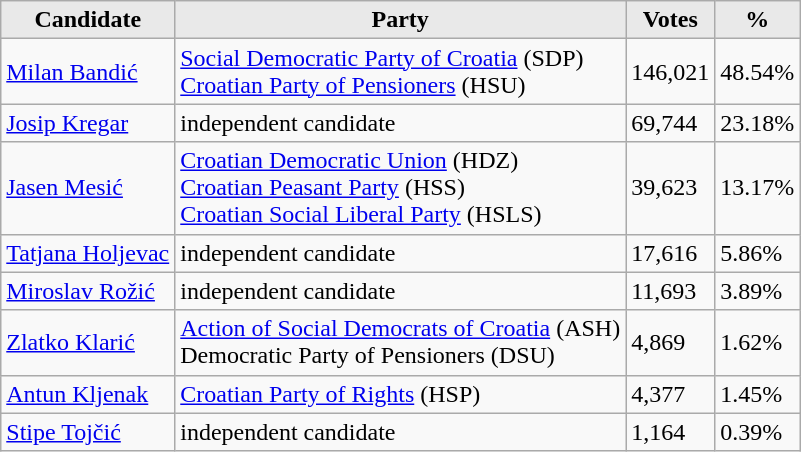<table class="wikitable" border="1">
<tr>
<th style="background-color:#E9E9E9">Candidate</th>
<th style="background-color:#E9E9E9">Party</th>
<th style="background-color:#E9E9E9">Votes</th>
<th style="background-color:#E9E9E9">%</th>
</tr>
<tr>
<td><a href='#'>Milan Bandić</a></td>
<td><a href='#'>Social Democratic Party of Croatia</a> (SDP)<br><a href='#'>Croatian Party of Pensioners</a> (HSU)</td>
<td>146,021</td>
<td>48.54%</td>
</tr>
<tr>
<td><a href='#'>Josip Kregar</a></td>
<td>independent candidate</td>
<td>69,744</td>
<td>23.18%</td>
</tr>
<tr>
<td align=left><a href='#'>Jasen Mesić</a></td>
<td align=left><a href='#'>Croatian Democratic Union</a> (HDZ)<br><a href='#'>Croatian Peasant Party</a> (HSS)<br><a href='#'>Croatian Social Liberal Party</a> (HSLS)</td>
<td>39,623</td>
<td>13.17%</td>
</tr>
<tr>
<td><a href='#'>Tatjana Holjevac</a></td>
<td>independent candidate</td>
<td>17,616</td>
<td>5.86%</td>
</tr>
<tr>
<td><a href='#'>Miroslav Rožić</a></td>
<td>independent candidate</td>
<td>11,693</td>
<td>3.89%</td>
</tr>
<tr>
<td><a href='#'>Zlatko Klarić</a></td>
<td><a href='#'>Action of Social Democrats of Croatia</a> (ASH)<br>Democratic Party of Pensioners (DSU)</td>
<td>4,869</td>
<td>1.62%</td>
</tr>
<tr>
<td><a href='#'>Antun Kljenak</a></td>
<td><a href='#'>Croatian Party of Rights</a> (HSP)</td>
<td>4,377</td>
<td>1.45%</td>
</tr>
<tr>
<td><a href='#'>Stipe Tojčić</a></td>
<td>independent candidate</td>
<td>1,164</td>
<td>0.39%</td>
</tr>
</table>
